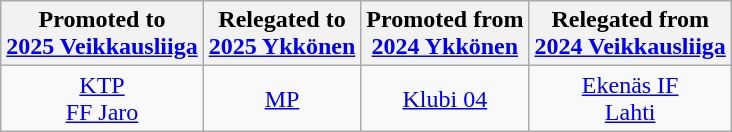<table class="wikitable">
<tr>
<th>Promoted to<br><a href='#'>2025 Veikkausliiga</a></th>
<th>Relegated to<br><a href='#'>2025 Ykkönen</a></th>
<th>Promoted from<br><a href='#'>2024 Ykkönen</a></th>
<th>Relegated from<br><a href='#'>2024 Veikkausliiga</a></th>
</tr>
<tr>
<td align=center><a href='#'>KTP</a><br><a href='#'>FF Jaro</a></td>
<td align=center><a href='#'>MP</a></td>
<td align=center><a href='#'>Klubi 04</a></td>
<td align=center><a href='#'>Ekenäs IF</a><br><a href='#'>Lahti</a></td>
</tr>
</table>
